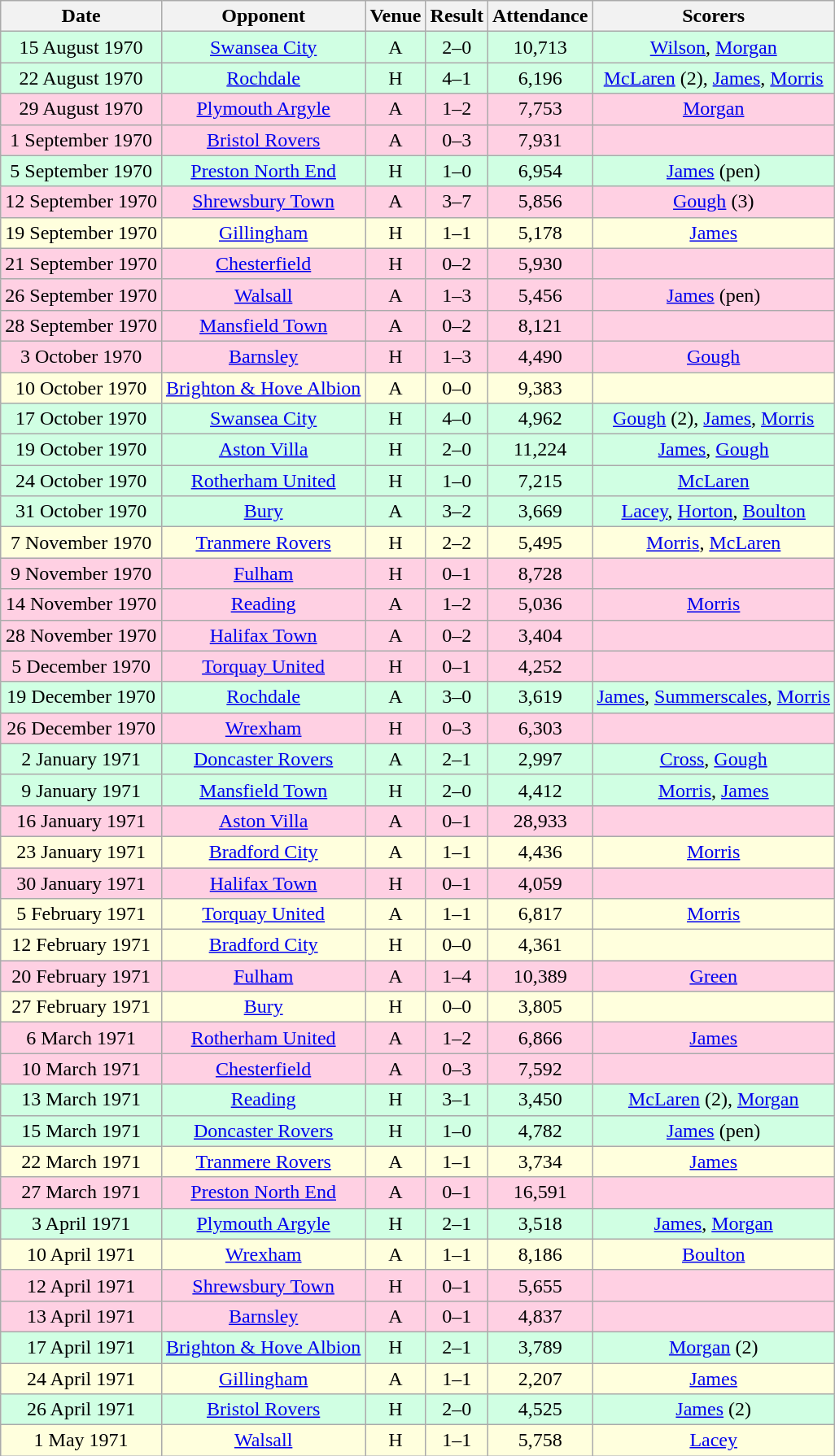<table class="wikitable sortable" style="font-size:100%; text-align:center">
<tr>
<th>Date</th>
<th>Opponent</th>
<th>Venue</th>
<th>Result</th>
<th>Attendance</th>
<th>Scorers</th>
</tr>
<tr style="background-color: #d0ffe3;">
<td>15 August 1970</td>
<td><a href='#'>Swansea City</a></td>
<td>A</td>
<td>2–0</td>
<td>10,713</td>
<td><a href='#'>Wilson</a>, <a href='#'>Morgan</a></td>
</tr>
<tr style="background-color: #d0ffe3;">
<td>22 August 1970</td>
<td><a href='#'>Rochdale</a></td>
<td>H</td>
<td>4–1</td>
<td>6,196</td>
<td><a href='#'>McLaren</a> (2), <a href='#'>James</a>, <a href='#'>Morris</a></td>
</tr>
<tr style="background-color: #ffd0e3;">
<td>29 August 1970</td>
<td><a href='#'>Plymouth Argyle</a></td>
<td>A</td>
<td>1–2</td>
<td>7,753</td>
<td><a href='#'>Morgan</a></td>
</tr>
<tr style="background-color: #ffd0e3;">
<td>1 September 1970</td>
<td><a href='#'>Bristol Rovers</a></td>
<td>A</td>
<td>0–3</td>
<td>7,931</td>
<td></td>
</tr>
<tr style="background-color: #d0ffe3;">
<td>5 September 1970</td>
<td><a href='#'>Preston North End</a></td>
<td>H</td>
<td>1–0</td>
<td>6,954</td>
<td><a href='#'>James</a> (pen)</td>
</tr>
<tr style="background-color: #ffd0e3;">
<td>12 September 1970</td>
<td><a href='#'>Shrewsbury Town</a></td>
<td>A</td>
<td>3–7</td>
<td>5,856</td>
<td><a href='#'>Gough</a> (3)</td>
</tr>
<tr style="background-color: #ffffdd;">
<td>19 September 1970</td>
<td><a href='#'>Gillingham</a></td>
<td>H</td>
<td>1–1</td>
<td>5,178</td>
<td><a href='#'>James</a></td>
</tr>
<tr style="background-color: #ffd0e3;">
<td>21 September 1970</td>
<td><a href='#'>Chesterfield</a></td>
<td>H</td>
<td>0–2</td>
<td>5,930</td>
<td></td>
</tr>
<tr style="background-color: #ffd0e3;">
<td>26 September 1970</td>
<td><a href='#'>Walsall</a></td>
<td>A</td>
<td>1–3</td>
<td>5,456</td>
<td><a href='#'>James</a> (pen)</td>
</tr>
<tr style="background-color: #ffd0e3;">
<td>28 September 1970</td>
<td><a href='#'>Mansfield Town</a></td>
<td>A</td>
<td>0–2</td>
<td>8,121</td>
<td></td>
</tr>
<tr style="background-color: #ffd0e3;">
<td>3 October 1970</td>
<td><a href='#'>Barnsley</a></td>
<td>H</td>
<td>1–3</td>
<td>4,490</td>
<td><a href='#'>Gough</a></td>
</tr>
<tr style="background-color: #ffffdd;">
<td>10 October 1970</td>
<td><a href='#'>Brighton & Hove Albion</a></td>
<td>A</td>
<td>0–0</td>
<td>9,383</td>
<td></td>
</tr>
<tr style="background-color: #d0ffe3;">
<td>17 October 1970</td>
<td><a href='#'>Swansea City</a></td>
<td>H</td>
<td>4–0</td>
<td>4,962</td>
<td><a href='#'>Gough</a> (2), <a href='#'>James</a>, <a href='#'>Morris</a></td>
</tr>
<tr style="background-color: #d0ffe3;">
<td>19 October 1970</td>
<td><a href='#'>Aston Villa</a></td>
<td>H</td>
<td>2–0</td>
<td>11,224</td>
<td><a href='#'>James</a>, <a href='#'>Gough</a></td>
</tr>
<tr style="background-color: #d0ffe3;">
<td>24 October 1970</td>
<td><a href='#'>Rotherham United</a></td>
<td>H</td>
<td>1–0</td>
<td>7,215</td>
<td><a href='#'>McLaren</a></td>
</tr>
<tr style="background-color: #d0ffe3;">
<td>31 October 1970</td>
<td><a href='#'>Bury</a></td>
<td>A</td>
<td>3–2</td>
<td>3,669</td>
<td><a href='#'>Lacey</a>, <a href='#'>Horton</a>, <a href='#'>Boulton</a></td>
</tr>
<tr style="background-color: #ffffdd;">
<td>7 November 1970</td>
<td><a href='#'>Tranmere Rovers</a></td>
<td>H</td>
<td>2–2</td>
<td>5,495</td>
<td><a href='#'>Morris</a>, <a href='#'>McLaren</a></td>
</tr>
<tr style="background-color: #ffd0e3;">
<td>9 November 1970</td>
<td><a href='#'>Fulham</a></td>
<td>H</td>
<td>0–1</td>
<td>8,728</td>
<td></td>
</tr>
<tr style="background-color: #ffd0e3;">
<td>14 November 1970</td>
<td><a href='#'>Reading</a></td>
<td>A</td>
<td>1–2</td>
<td>5,036</td>
<td><a href='#'>Morris</a></td>
</tr>
<tr style="background-color: #ffd0e3;">
<td>28 November 1970</td>
<td><a href='#'>Halifax Town</a></td>
<td>A</td>
<td>0–2</td>
<td>3,404</td>
<td></td>
</tr>
<tr style="background-color: #ffd0e3;">
<td>5 December 1970</td>
<td><a href='#'>Torquay United</a></td>
<td>H</td>
<td>0–1</td>
<td>4,252</td>
<td></td>
</tr>
<tr style="background-color: #d0ffe3;">
<td>19 December 1970</td>
<td><a href='#'>Rochdale</a></td>
<td>A</td>
<td>3–0</td>
<td>3,619</td>
<td><a href='#'>James</a>, <a href='#'>Summerscales</a>, <a href='#'>Morris</a></td>
</tr>
<tr style="background-color: #ffd0e3;">
<td>26 December 1970</td>
<td><a href='#'>Wrexham</a></td>
<td>H</td>
<td>0–3</td>
<td>6,303</td>
<td></td>
</tr>
<tr style="background-color: #d0ffe3;">
<td>2 January 1971</td>
<td><a href='#'>Doncaster Rovers</a></td>
<td>A</td>
<td>2–1</td>
<td>2,997</td>
<td><a href='#'>Cross</a>, <a href='#'>Gough</a></td>
</tr>
<tr style="background-color: #d0ffe3;">
<td>9 January 1971</td>
<td><a href='#'>Mansfield Town</a></td>
<td>H</td>
<td>2–0</td>
<td>4,412</td>
<td><a href='#'>Morris</a>, <a href='#'>James</a></td>
</tr>
<tr style="background-color: #ffd0e3;">
<td>16 January 1971</td>
<td><a href='#'>Aston Villa</a></td>
<td>A</td>
<td>0–1</td>
<td>28,933</td>
<td></td>
</tr>
<tr style="background-color: #ffffdd;">
<td>23 January 1971</td>
<td><a href='#'>Bradford City</a></td>
<td>A</td>
<td>1–1</td>
<td>4,436</td>
<td><a href='#'>Morris</a></td>
</tr>
<tr style="background-color: #ffd0e3;">
<td>30 January 1971</td>
<td><a href='#'>Halifax Town</a></td>
<td>H</td>
<td>0–1</td>
<td>4,059</td>
<td></td>
</tr>
<tr style="background-color: #ffffdd;">
<td>5 February 1971</td>
<td><a href='#'>Torquay United</a></td>
<td>A</td>
<td>1–1</td>
<td>6,817</td>
<td><a href='#'>Morris</a></td>
</tr>
<tr style="background-color: #ffffdd;">
<td>12 February 1971</td>
<td><a href='#'>Bradford City</a></td>
<td>H</td>
<td>0–0</td>
<td>4,361</td>
<td></td>
</tr>
<tr style="background-color: #ffd0e3;">
<td>20 February 1971</td>
<td><a href='#'>Fulham</a></td>
<td>A</td>
<td>1–4</td>
<td>10,389</td>
<td><a href='#'>Green</a></td>
</tr>
<tr style="background-color: #ffffdd;">
<td>27 February 1971</td>
<td><a href='#'>Bury</a></td>
<td>H</td>
<td>0–0</td>
<td>3,805</td>
<td></td>
</tr>
<tr style="background-color: #ffd0e3;">
<td>6 March 1971</td>
<td><a href='#'>Rotherham United</a></td>
<td>A</td>
<td>1–2</td>
<td>6,866</td>
<td><a href='#'>James</a></td>
</tr>
<tr style="background-color: #ffd0e3;">
<td>10 March 1971</td>
<td><a href='#'>Chesterfield</a></td>
<td>A</td>
<td>0–3</td>
<td>7,592</td>
<td></td>
</tr>
<tr style="background-color: #d0ffe3;">
<td>13 March 1971</td>
<td><a href='#'>Reading</a></td>
<td>H</td>
<td>3–1</td>
<td>3,450</td>
<td><a href='#'>McLaren</a> (2), <a href='#'>Morgan</a></td>
</tr>
<tr style="background-color: #d0ffe3;">
<td>15 March 1971</td>
<td><a href='#'>Doncaster Rovers</a></td>
<td>H</td>
<td>1–0</td>
<td>4,782</td>
<td><a href='#'>James</a> (pen)</td>
</tr>
<tr style="background-color: #ffffdd;">
<td>22 March 1971</td>
<td><a href='#'>Tranmere Rovers</a></td>
<td>A</td>
<td>1–1</td>
<td>3,734</td>
<td><a href='#'>James</a></td>
</tr>
<tr style="background-color: #ffd0e3;">
<td>27 March 1971</td>
<td><a href='#'>Preston North End</a></td>
<td>A</td>
<td>0–1</td>
<td>16,591</td>
<td></td>
</tr>
<tr style="background-color: #d0ffe3;">
<td>3 April 1971</td>
<td><a href='#'>Plymouth Argyle</a></td>
<td>H</td>
<td>2–1</td>
<td>3,518</td>
<td><a href='#'>James</a>, <a href='#'>Morgan</a></td>
</tr>
<tr style="background-color: #ffffdd;">
<td>10 April 1971</td>
<td><a href='#'>Wrexham</a></td>
<td>A</td>
<td>1–1</td>
<td>8,186</td>
<td><a href='#'>Boulton</a></td>
</tr>
<tr style="background-color: #ffd0e3;">
<td>12 April 1971</td>
<td><a href='#'>Shrewsbury Town</a></td>
<td>H</td>
<td>0–1</td>
<td>5,655</td>
<td></td>
</tr>
<tr style="background-color: #ffd0e3;">
<td>13 April 1971</td>
<td><a href='#'>Barnsley</a></td>
<td>A</td>
<td>0–1</td>
<td>4,837</td>
<td></td>
</tr>
<tr style="background-color: #d0ffe3;">
<td>17 April 1971</td>
<td><a href='#'>Brighton & Hove Albion</a></td>
<td>H</td>
<td>2–1</td>
<td>3,789</td>
<td><a href='#'>Morgan</a> (2)</td>
</tr>
<tr style="background-color: #ffffdd;">
<td>24 April 1971</td>
<td><a href='#'>Gillingham</a></td>
<td>A</td>
<td>1–1</td>
<td>2,207</td>
<td><a href='#'>James</a></td>
</tr>
<tr style="background-color: #d0ffe3;">
<td>26 April 1971</td>
<td><a href='#'>Bristol Rovers</a></td>
<td>H</td>
<td>2–0</td>
<td>4,525</td>
<td><a href='#'>James</a> (2)</td>
</tr>
<tr style="background-color: #ffffdd;">
<td>1 May 1971</td>
<td><a href='#'>Walsall</a></td>
<td>H</td>
<td>1–1</td>
<td>5,758</td>
<td><a href='#'>Lacey</a></td>
</tr>
</table>
